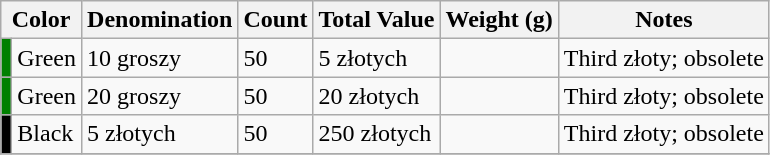<table class="wikitable">
<tr>
<th colspan=2>Color</th>
<th>Denomination</th>
<th>Count</th>
<th>Total Value</th>
<th>Weight (g)</th>
<th>Notes</th>
</tr>
<tr>
<td style="background:Green"></td>
<td>Green</td>
<td>10 groszy</td>
<td>50</td>
<td>5 złotych</td>
<td></td>
<td>Third złoty; obsolete</td>
</tr>
<tr>
<td style="background:Green"></td>
<td>Green</td>
<td>20 groszy</td>
<td>50</td>
<td>20 złotych</td>
<td></td>
<td>Third złoty; obsolete</td>
</tr>
<tr>
<td style="background:Black"></td>
<td>Black</td>
<td>5 złotych</td>
<td>50</td>
<td>250 złotych</td>
<td></td>
<td>Third złoty; obsolete</td>
</tr>
<tr>
</tr>
</table>
